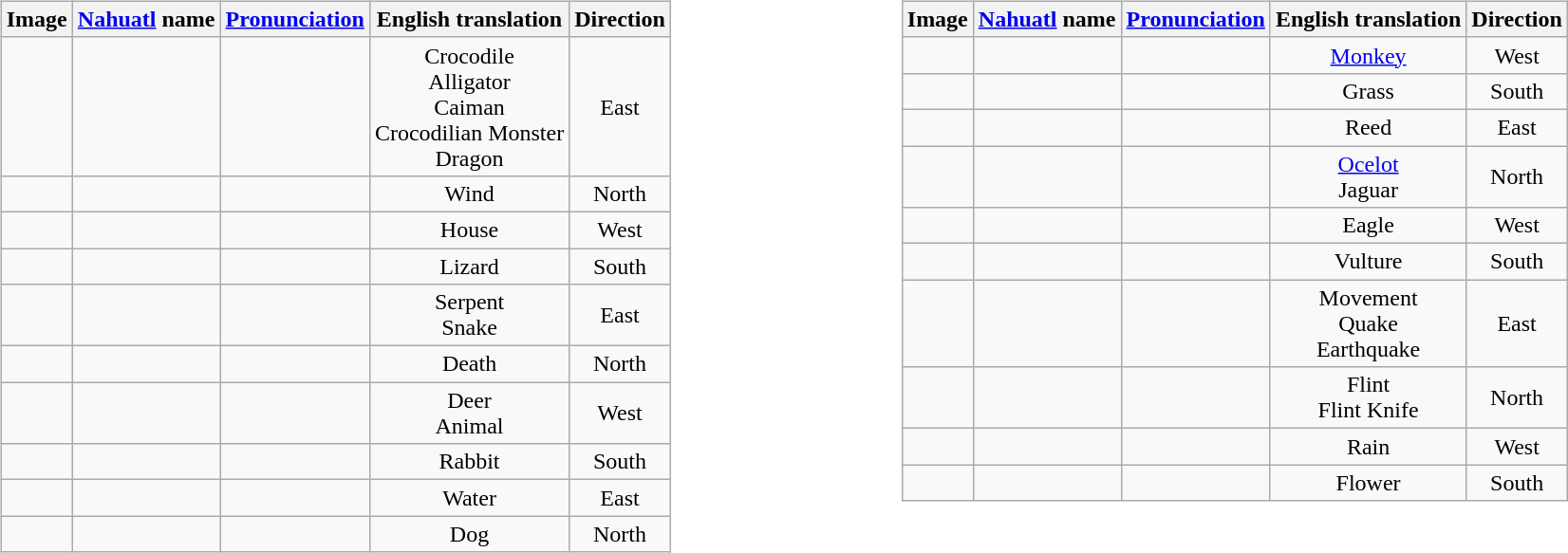<table width="100%">
<tr>
<td><br><table class="wikitable" style="text-align: center;">
<tr>
<th>Image</th>
<th><a href='#'>Nahuatl</a> name</th>
<th><a href='#'>Pronunciation</a></th>
<th>English translation</th>
<th>Direction</th>
</tr>
<tr>
<td></td>
<td></td>
<td></td>
<td>Crocodile<br>Alligator<br>Caiman<br>Crocodilian Monster<br>Dragon</td>
<td>East</td>
</tr>
<tr>
<td></td>
<td></td>
<td></td>
<td>Wind</td>
<td>North</td>
</tr>
<tr>
<td></td>
<td></td>
<td></td>
<td>House</td>
<td>West</td>
</tr>
<tr>
<td></td>
<td></td>
<td></td>
<td>Lizard</td>
<td>South</td>
</tr>
<tr>
<td></td>
<td></td>
<td></td>
<td>Serpent<br>Snake</td>
<td>East</td>
</tr>
<tr>
<td></td>
<td></td>
<td></td>
<td>Death</td>
<td>North</td>
</tr>
<tr>
<td></td>
<td></td>
<td></td>
<td>Deer<br>Animal</td>
<td>West</td>
</tr>
<tr>
<td></td>
<td></td>
<td></td>
<td>Rabbit</td>
<td>South</td>
</tr>
<tr>
<td></td>
<td></td>
<td></td>
<td>Water</td>
<td>East</td>
</tr>
<tr>
<td></td>
<td></td>
<td></td>
<td>Dog</td>
<td>North</td>
</tr>
</table>
</td>
<td style="vertical-align: top"><br><table class="wikitable" style="text-align: center">
<tr>
<th>Image</th>
<th><a href='#'>Nahuatl</a> name</th>
<th><a href='#'>Pronunciation</a></th>
<th>English translation</th>
<th>Direction</th>
</tr>
<tr>
<td></td>
<td></td>
<td></td>
<td><a href='#'>Monkey</a></td>
<td>West</td>
</tr>
<tr>
<td></td>
<td></td>
<td></td>
<td>Grass</td>
<td>South</td>
</tr>
<tr>
<td></td>
<td></td>
<td></td>
<td>Reed</td>
<td>East</td>
</tr>
<tr>
<td></td>
<td></td>
<td></td>
<td><a href='#'>Ocelot</a><br>Jaguar</td>
<td>North</td>
</tr>
<tr>
<td></td>
<td></td>
<td></td>
<td>Eagle</td>
<td>West</td>
</tr>
<tr>
<td></td>
<td></td>
<td></td>
<td>Vulture</td>
<td>South</td>
</tr>
<tr>
<td></td>
<td></td>
<td></td>
<td>Movement<br>Quake<br>Earthquake</td>
<td>East</td>
</tr>
<tr>
<td></td>
<td></td>
<td></td>
<td>Flint<br>Flint Knife</td>
<td>North</td>
</tr>
<tr>
<td></td>
<td></td>
<td></td>
<td>Rain</td>
<td>West</td>
</tr>
<tr>
<td></td>
<td></td>
<td></td>
<td>Flower</td>
<td>South</td>
</tr>
</table>
</td>
</tr>
</table>
